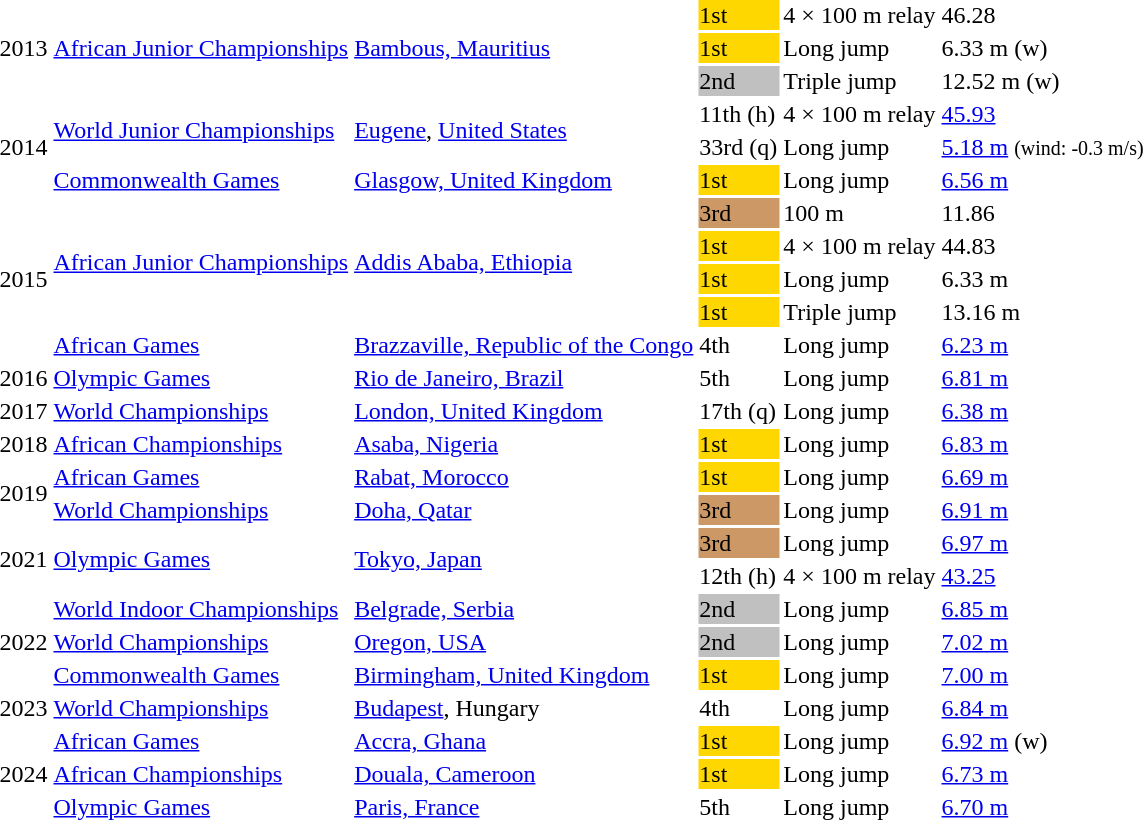<table>
<tr>
<td rowspan=3>2013</td>
<td rowspan=3><a href='#'>African Junior Championships</a></td>
<td rowspan=3><a href='#'>Bambous, Mauritius</a></td>
<td bgcolor=gold>1st</td>
<td>4 × 100 m relay</td>
<td>46.28</td>
</tr>
<tr>
<td bgcolor=gold>1st</td>
<td>Long jump</td>
<td>6.33 m (w)</td>
</tr>
<tr>
<td bgcolor=silver>2nd</td>
<td>Triple jump</td>
<td>12.52 m (w)</td>
</tr>
<tr>
<td rowspan=3>2014</td>
<td rowspan=2><a href='#'>World Junior Championships</a></td>
<td rowspan=2><a href='#'>Eugene</a>, <a href='#'>United States</a></td>
<td>11th (h)</td>
<td>4 × 100 m relay</td>
<td><a href='#'>45.93</a></td>
</tr>
<tr>
<td>33rd (q)</td>
<td>Long jump</td>
<td><a href='#'>5.18 m</a> <small>(wind: -0.3 m/s)</small></td>
</tr>
<tr>
<td><a href='#'>Commonwealth Games</a></td>
<td><a href='#'>Glasgow, United Kingdom</a></td>
<td bgcolor=gold>1st</td>
<td>Long jump</td>
<td><a href='#'>6.56 m</a></td>
</tr>
<tr>
<td rowspan=5>2015</td>
<td rowspan=4><a href='#'>African Junior Championships</a></td>
<td rowspan=4><a href='#'>Addis Ababa, Ethiopia</a></td>
<td bgcolor=cc9966>3rd</td>
<td>100 m</td>
<td>11.86</td>
</tr>
<tr>
<td bgcolor=gold>1st</td>
<td>4 × 100 m relay</td>
<td>44.83</td>
</tr>
<tr>
<td bgcolor=gold>1st</td>
<td>Long jump</td>
<td>6.33 m</td>
</tr>
<tr>
<td bgcolor=gold>1st</td>
<td>Triple jump</td>
<td>13.16 m</td>
</tr>
<tr>
<td><a href='#'>African Games</a></td>
<td><a href='#'>Brazzaville, Republic of the Congo</a></td>
<td>4th</td>
<td>Long jump</td>
<td><a href='#'>6.23 m</a></td>
</tr>
<tr>
<td>2016</td>
<td><a href='#'>Olympic Games</a></td>
<td><a href='#'>Rio de Janeiro, Brazil</a></td>
<td>5th</td>
<td>Long jump</td>
<td><a href='#'>6.81 m</a></td>
</tr>
<tr>
<td>2017</td>
<td><a href='#'>World Championships</a></td>
<td><a href='#'>London, United Kingdom</a></td>
<td>17th (q)</td>
<td>Long jump</td>
<td><a href='#'>6.38 m</a></td>
</tr>
<tr>
<td>2018</td>
<td><a href='#'>African Championships</a></td>
<td><a href='#'>Asaba, Nigeria</a></td>
<td bgcolor=gold>1st</td>
<td>Long jump</td>
<td><a href='#'>6.83 m</a></td>
</tr>
<tr>
<td rowspan=2>2019</td>
<td><a href='#'>African Games</a></td>
<td><a href='#'>Rabat, Morocco</a></td>
<td bgcolor=gold>1st</td>
<td>Long jump</td>
<td><a href='#'>6.69 m</a></td>
</tr>
<tr>
<td><a href='#'>World Championships</a></td>
<td><a href='#'>Doha, Qatar</a></td>
<td bgcolor=cc9966>3rd</td>
<td>Long jump</td>
<td><a href='#'>6.91 m</a></td>
</tr>
<tr>
<td rowspan=2>2021</td>
<td rowspan=2><a href='#'>Olympic Games</a></td>
<td rowspan=2><a href='#'>Tokyo, Japan</a></td>
<td bgcolor=cc9966>3rd</td>
<td>Long jump</td>
<td><a href='#'>6.97 m</a></td>
</tr>
<tr>
<td>12th (h)</td>
<td>4 × 100 m relay</td>
<td><a href='#'>43.25</a></td>
</tr>
<tr>
<td rowspan=3>2022</td>
<td><a href='#'>World Indoor Championships</a></td>
<td><a href='#'>Belgrade, Serbia</a></td>
<td bgcolor=silver>2nd</td>
<td>Long jump</td>
<td><a href='#'>6.85 m</a></td>
</tr>
<tr>
<td><a href='#'>World Championships</a></td>
<td><a href='#'>Oregon, USA</a></td>
<td bgcolor=silver>2nd</td>
<td>Long jump</td>
<td><a href='#'>7.02 m</a></td>
</tr>
<tr>
<td><a href='#'>Commonwealth Games</a></td>
<td><a href='#'>Birmingham, United Kingdom</a></td>
<td bgcolor=gold>1st</td>
<td>Long jump</td>
<td><a href='#'>7.00 m</a></td>
</tr>
<tr>
<td>2023</td>
<td><a href='#'>World Championships</a></td>
<td><a href='#'>Budapest</a>, Hungary</td>
<td>4th</td>
<td>Long jump</td>
<td><a href='#'>6.84 m</a></td>
</tr>
<tr>
<td rowspan=3>2024</td>
<td><a href='#'>African Games</a></td>
<td><a href='#'>Accra, Ghana</a></td>
<td bgcolor=gold>1st</td>
<td>Long jump</td>
<td><a href='#'>6.92 m</a> (w)</td>
</tr>
<tr>
<td><a href='#'>African Championships</a></td>
<td><a href='#'>Douala, Cameroon</a></td>
<td bgcolor=gold>1st</td>
<td>Long jump</td>
<td><a href='#'>6.73 m</a></td>
</tr>
<tr>
<td><a href='#'>Olympic Games</a></td>
<td><a href='#'>Paris, France</a></td>
<td>5th</td>
<td>Long jump</td>
<td><a href='#'>6.70 m</a></td>
</tr>
</table>
